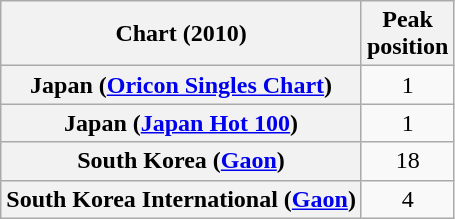<table class="wikitable sortable plainrowheaders" style="text-align:center">
<tr>
<th scope="col">Chart (2010)</th>
<th scope="col">Peak<br> position</th>
</tr>
<tr>
<th scope="row">Japan (<a href='#'>Oricon Singles Chart</a>)</th>
<td>1</td>
</tr>
<tr>
<th scope="row">Japan (<a href='#'>Japan Hot 100</a>)</th>
<td>1</td>
</tr>
<tr>
<th scope="row">South Korea (<a href='#'>Gaon</a>)</th>
<td>18</td>
</tr>
<tr>
<th scope="row">South Korea International (<a href='#'>Gaon</a>)</th>
<td>4</td>
</tr>
</table>
